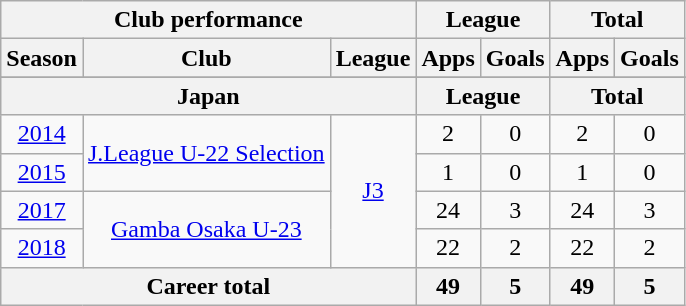<table class="wikitable" style="text-align:center">
<tr>
<th colspan=3>Club performance</th>
<th colspan=2>League</th>
<th colspan=2>Total</th>
</tr>
<tr>
<th>Season</th>
<th>Club</th>
<th>League</th>
<th>Apps</th>
<th>Goals</th>
<th>Apps</th>
<th>Goals</th>
</tr>
<tr>
</tr>
<tr>
<th colspan=3>Japan</th>
<th colspan=2>League</th>
<th colspan=2>Total</th>
</tr>
<tr>
<td><a href='#'>2014</a></td>
<td rowspan="2"><a href='#'>J.League U-22 Selection</a></td>
<td rowspan="4"><a href='#'>J3</a></td>
<td>2</td>
<td>0</td>
<td>2</td>
<td>0</td>
</tr>
<tr>
<td><a href='#'>2015</a></td>
<td>1</td>
<td>0</td>
<td>1</td>
<td>0</td>
</tr>
<tr>
<td><a href='#'>2017</a></td>
<td rowspan="2"><a href='#'>Gamba Osaka U-23</a></td>
<td>24</td>
<td>3</td>
<td>24</td>
<td>3</td>
</tr>
<tr>
<td><a href='#'>2018</a></td>
<td>22</td>
<td>2</td>
<td>22</td>
<td>2</td>
</tr>
<tr>
<th colspan=3>Career total</th>
<th>49</th>
<th>5</th>
<th>49</th>
<th>5</th>
</tr>
</table>
